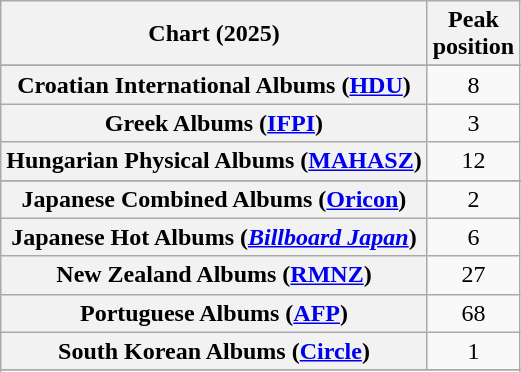<table class="wikitable sortable plainrowheaders" style="text-align:center">
<tr>
<th scope="col">Chart (2025)</th>
<th scope="col">Peak<br>position</th>
</tr>
<tr>
</tr>
<tr>
</tr>
<tr>
</tr>
<tr>
<th scope="row">Croatian International Albums (<a href='#'>HDU</a>)</th>
<td>8</td>
</tr>
<tr>
<th scope="row">Greek Albums (<a href='#'>IFPI</a>)</th>
<td>3</td>
</tr>
<tr>
<th scope="row">Hungarian Physical Albums (<a href='#'>MAHASZ</a>)</th>
<td>12</td>
</tr>
<tr>
</tr>
<tr>
<th scope="row">Japanese Combined Albums (<a href='#'>Oricon</a>)</th>
<td>2</td>
</tr>
<tr>
<th scope="row">Japanese Hot Albums (<em><a href='#'>Billboard Japan</a></em>)</th>
<td>6</td>
</tr>
<tr>
<th scope="row">New Zealand Albums (<a href='#'>RMNZ</a>)</th>
<td>27</td>
</tr>
<tr>
<th scope="row">Portuguese Albums (<a href='#'>AFP</a>)</th>
<td>68</td>
</tr>
<tr>
<th scope="row">South Korean Albums (<a href='#'>Circle</a>)</th>
<td>1</td>
</tr>
<tr>
</tr>
<tr>
</tr>
<tr>
</tr>
<tr>
</tr>
</table>
